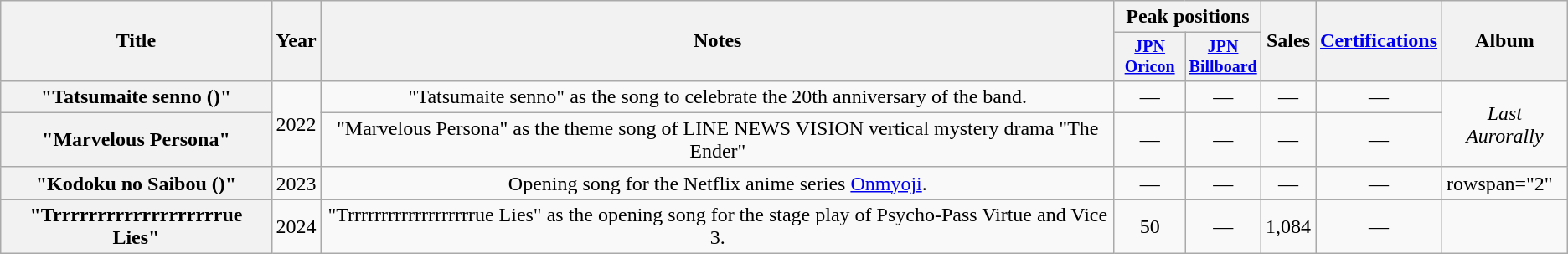<table class="wikitable plainrowheaders">
<tr>
<th scope="col" rowspan="2">Title</th>
<th scope="col" rowspan="2">Year</th>
<th scope="col" rowspan="2">Notes</th>
<th scope="col" colspan="2">Peak positions</th>
<th scope="col" rowspan="2">Sales<br></th>
<th scope="col" rowspan="2"><a href='#'>Certifications</a></th>
<th scope="col" rowspan="2">Album</th>
</tr>
<tr style="font-size:smaller;">
<th width="50"><a href='#'>JPN<br>Oricon</a><br></th>
<th width="50"><a href='#'>JPN<br>Billboard</a></th>
</tr>
<tr>
<th scope="row" align="left">"Tatsumaite senno ()"</th>
<td rowspan="2">2022</td>
<td align="center">"Tatsumaite senno" as the song to celebrate the 20th anniversary of the band.</td>
<td align="center">—</td>
<td align="center">—</td>
<td align="center">—</td>
<td align="center">—</td>
<td rowspan="2" align="center"><em>Last Aurorally</em></td>
</tr>
<tr>
<th scope="row" align="left">"Marvelous Persona"</th>
<td align="center">"Marvelous Persona" as the theme song of LINE NEWS VISION vertical mystery drama "The Ender"</td>
<td align="center">—</td>
<td align="center">—</td>
<td align="center">—</td>
<td align="center">—</td>
</tr>
<tr>
<th scope="row" align="left">"Kodoku no Saibou ()"</th>
<td rowspan="1">2023</td>
<td align="center">Opening song for the Netflix anime series <a href='#'>Onmyoji</a>.</td>
<td align="center">—</td>
<td align="center">—</td>
<td align="center">—</td>
<td align="center">—</td>
<td>rowspan="2" </td>
</tr>
<tr>
<th scope="row" align="left">"Trrrrrrrrrrrrrrrrrrrue Lies"</th>
<td rowspan="1">2024</td>
<td align="center">"Trrrrrrrrrrrrrrrrrrrue Lies" as the opening song for the stage play of Psycho-Pass Virtue and Vice 3.</td>
<td align="center">50</td>
<td align="center">—</td>
<td align="center">1,084</td>
<td align="center">—</td>
</tr>
</table>
